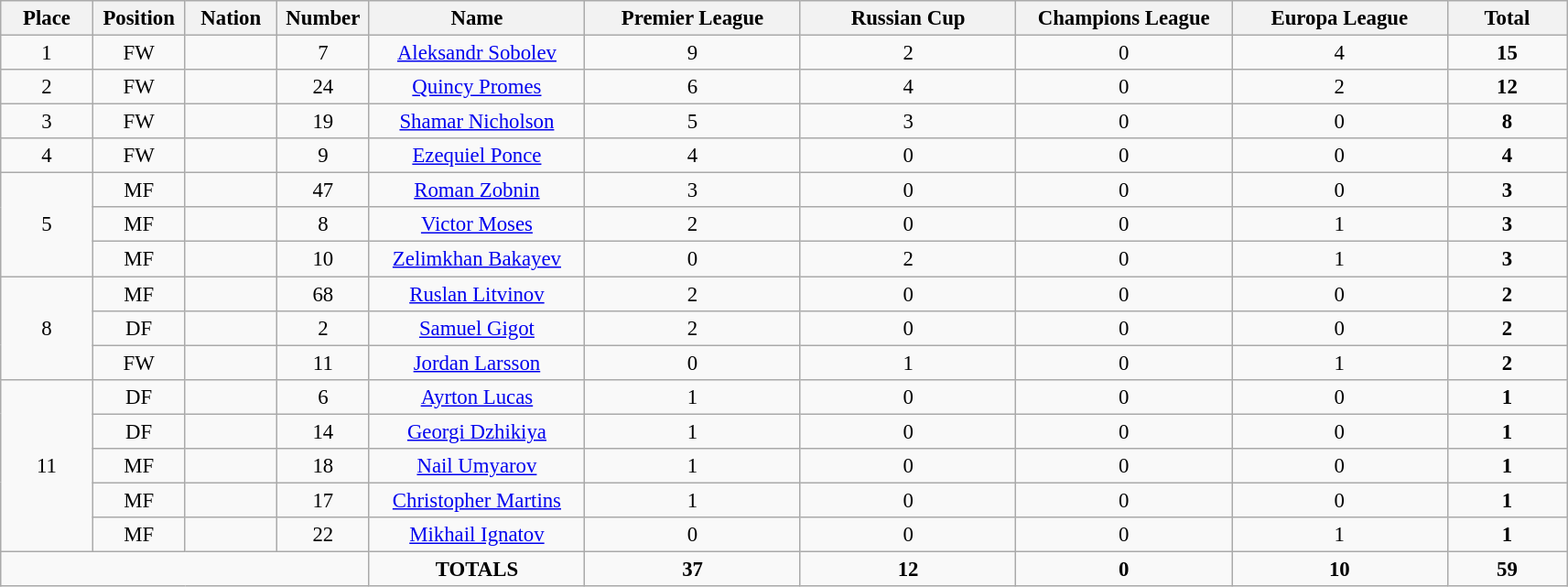<table class="wikitable" style="font-size: 95%; text-align: center;">
<tr>
<th width=60>Place</th>
<th width=60>Position</th>
<th width=60>Nation</th>
<th width=60>Number</th>
<th width=150>Name</th>
<th width=150>Premier League</th>
<th width=150>Russian Cup</th>
<th width=150>Champions League</th>
<th width=150>Europa League</th>
<th width=80>Total</th>
</tr>
<tr>
<td>1</td>
<td>FW</td>
<td></td>
<td>7</td>
<td><a href='#'>Aleksandr Sobolev</a></td>
<td>9</td>
<td>2</td>
<td>0</td>
<td>4</td>
<td><strong>15</strong></td>
</tr>
<tr>
<td>2</td>
<td>FW</td>
<td></td>
<td>24</td>
<td><a href='#'>Quincy Promes</a></td>
<td>6</td>
<td>4</td>
<td>0</td>
<td>2</td>
<td><strong>12</strong></td>
</tr>
<tr>
<td>3</td>
<td>FW</td>
<td></td>
<td>19</td>
<td><a href='#'>Shamar Nicholson</a></td>
<td>5</td>
<td>3</td>
<td>0</td>
<td>0</td>
<td><strong>8</strong></td>
</tr>
<tr>
<td>4</td>
<td>FW</td>
<td></td>
<td>9</td>
<td><a href='#'>Ezequiel Ponce</a></td>
<td>4</td>
<td>0</td>
<td>0</td>
<td>0</td>
<td><strong>4</strong></td>
</tr>
<tr>
<td rowspan="3">5</td>
<td>MF</td>
<td></td>
<td>47</td>
<td><a href='#'>Roman Zobnin</a></td>
<td>3</td>
<td>0</td>
<td>0</td>
<td>0</td>
<td><strong>3</strong></td>
</tr>
<tr>
<td>MF</td>
<td></td>
<td>8</td>
<td><a href='#'>Victor Moses</a></td>
<td>2</td>
<td>0</td>
<td>0</td>
<td>1</td>
<td><strong>3</strong></td>
</tr>
<tr>
<td>MF</td>
<td></td>
<td>10</td>
<td><a href='#'>Zelimkhan Bakayev</a></td>
<td>0</td>
<td>2</td>
<td>0</td>
<td>1</td>
<td><strong>3</strong></td>
</tr>
<tr>
<td rowspan="3">8</td>
<td>MF</td>
<td></td>
<td>68</td>
<td><a href='#'>Ruslan Litvinov</a></td>
<td>2</td>
<td>0</td>
<td>0</td>
<td>0</td>
<td><strong>2</strong></td>
</tr>
<tr>
<td>DF</td>
<td></td>
<td>2</td>
<td><a href='#'>Samuel Gigot</a></td>
<td>2</td>
<td>0</td>
<td>0</td>
<td>0</td>
<td><strong>2</strong></td>
</tr>
<tr>
<td>FW</td>
<td></td>
<td>11</td>
<td><a href='#'>Jordan Larsson</a></td>
<td>0</td>
<td>1</td>
<td>0</td>
<td>1</td>
<td><strong>2</strong></td>
</tr>
<tr>
<td rowspan="5">11</td>
<td>DF</td>
<td></td>
<td>6</td>
<td><a href='#'>Ayrton Lucas</a></td>
<td>1</td>
<td>0</td>
<td>0</td>
<td>0</td>
<td><strong>1</strong></td>
</tr>
<tr>
<td>DF</td>
<td></td>
<td>14</td>
<td><a href='#'>Georgi Dzhikiya</a></td>
<td>1</td>
<td>0</td>
<td>0</td>
<td>0</td>
<td><strong>1</strong></td>
</tr>
<tr>
<td>MF</td>
<td></td>
<td>18</td>
<td><a href='#'>Nail Umyarov</a></td>
<td>1</td>
<td>0</td>
<td>0</td>
<td>0</td>
<td><strong>1</strong></td>
</tr>
<tr>
<td>MF</td>
<td></td>
<td>17</td>
<td><a href='#'>Christopher Martins</a></td>
<td>1</td>
<td>0</td>
<td>0</td>
<td>0</td>
<td><strong>1</strong></td>
</tr>
<tr>
<td>MF</td>
<td></td>
<td>22</td>
<td><a href='#'>Mikhail Ignatov</a></td>
<td>0</td>
<td>0</td>
<td>0</td>
<td>1</td>
<td><strong>1</strong></td>
</tr>
<tr>
<td colspan="4"></td>
<td><strong>TOTALS</strong></td>
<td><strong>37</strong></td>
<td><strong>12</strong></td>
<td><strong>0</strong></td>
<td><strong>10</strong></td>
<td><strong>59</strong></td>
</tr>
</table>
